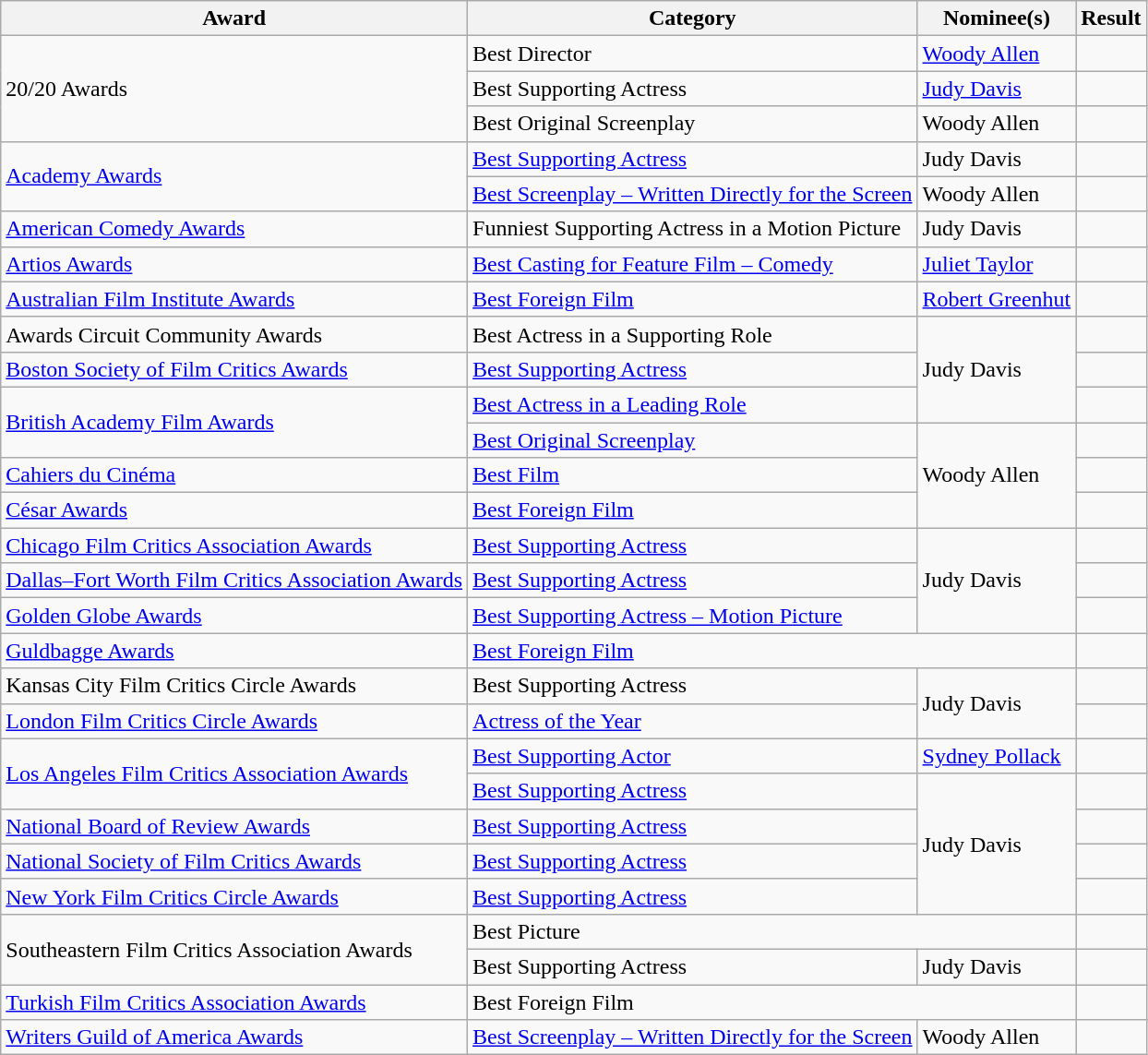<table class="wikitable plainrowheaders">
<tr>
<th>Award</th>
<th>Category</th>
<th>Nominee(s)</th>
<th>Result</th>
</tr>
<tr>
<td rowspan="3">20/20 Awards</td>
<td>Best Director</td>
<td><a href='#'>Woody Allen</a></td>
<td></td>
</tr>
<tr>
<td>Best Supporting Actress</td>
<td><a href='#'>Judy Davis</a></td>
<td></td>
</tr>
<tr>
<td>Best Original Screenplay</td>
<td>Woody Allen</td>
<td></td>
</tr>
<tr>
<td rowspan="2"><a href='#'>Academy Awards</a></td>
<td><a href='#'>Best Supporting Actress</a></td>
<td>Judy Davis</td>
<td></td>
</tr>
<tr>
<td><a href='#'>Best Screenplay – Written Directly for the Screen</a></td>
<td>Woody Allen</td>
<td></td>
</tr>
<tr>
<td><a href='#'>American Comedy Awards</a></td>
<td>Funniest Supporting Actress in a Motion Picture</td>
<td>Judy Davis</td>
<td></td>
</tr>
<tr>
<td><a href='#'>Artios Awards</a></td>
<td><a href='#'>Best Casting for Feature Film – Comedy</a></td>
<td><a href='#'>Juliet Taylor</a></td>
<td></td>
</tr>
<tr>
<td><a href='#'>Australian Film Institute Awards</a></td>
<td><a href='#'>Best Foreign Film</a></td>
<td><a href='#'>Robert Greenhut</a></td>
<td></td>
</tr>
<tr>
<td>Awards Circuit Community Awards</td>
<td>Best Actress in a Supporting Role</td>
<td rowspan="3">Judy Davis</td>
<td></td>
</tr>
<tr>
<td><a href='#'>Boston Society of Film Critics Awards</a></td>
<td><a href='#'>Best Supporting Actress</a></td>
<td></td>
</tr>
<tr>
<td rowspan="2"><a href='#'>British Academy Film Awards</a></td>
<td><a href='#'>Best Actress in a Leading Role</a></td>
<td></td>
</tr>
<tr>
<td><a href='#'>Best Original Screenplay</a></td>
<td rowspan="3">Woody Allen</td>
<td></td>
</tr>
<tr>
<td><a href='#'>Cahiers du Cinéma</a></td>
<td><a href='#'>Best Film</a></td>
<td></td>
</tr>
<tr>
<td><a href='#'>César Awards</a></td>
<td><a href='#'>Best Foreign Film</a></td>
<td></td>
</tr>
<tr>
<td><a href='#'>Chicago Film Critics Association Awards</a></td>
<td><a href='#'>Best Supporting Actress</a></td>
<td rowspan="3">Judy Davis</td>
<td></td>
</tr>
<tr>
<td><a href='#'>Dallas–Fort Worth Film Critics Association Awards</a></td>
<td><a href='#'>Best Supporting Actress</a></td>
<td></td>
</tr>
<tr>
<td><a href='#'>Golden Globe Awards</a></td>
<td><a href='#'>Best Supporting Actress – Motion Picture</a></td>
<td></td>
</tr>
<tr>
<td><a href='#'>Guldbagge Awards</a></td>
<td colspan="2"><a href='#'>Best Foreign Film</a></td>
<td></td>
</tr>
<tr>
<td>Kansas City Film Critics Circle Awards</td>
<td>Best Supporting Actress</td>
<td rowspan="2">Judy Davis</td>
<td></td>
</tr>
<tr>
<td><a href='#'>London Film Critics Circle Awards</a></td>
<td><a href='#'>Actress of the Year</a></td>
<td></td>
</tr>
<tr>
<td rowspan="2"><a href='#'>Los Angeles Film Critics Association Awards</a></td>
<td><a href='#'>Best Supporting Actor</a></td>
<td><a href='#'>Sydney Pollack</a></td>
<td></td>
</tr>
<tr>
<td><a href='#'>Best Supporting Actress</a></td>
<td rowspan="4">Judy Davis</td>
<td></td>
</tr>
<tr>
<td><a href='#'>National Board of Review Awards</a></td>
<td><a href='#'>Best Supporting Actress</a></td>
<td></td>
</tr>
<tr>
<td><a href='#'>National Society of Film Critics Awards</a></td>
<td><a href='#'>Best Supporting Actress</a></td>
<td></td>
</tr>
<tr>
<td><a href='#'>New York Film Critics Circle Awards</a></td>
<td><a href='#'>Best Supporting Actress</a></td>
<td></td>
</tr>
<tr>
<td rowspan="2">Southeastern Film Critics Association Awards</td>
<td colspan="2">Best Picture</td>
<td></td>
</tr>
<tr>
<td>Best Supporting Actress</td>
<td>Judy Davis</td>
<td></td>
</tr>
<tr>
<td><a href='#'>Turkish Film Critics Association Awards</a></td>
<td colspan="2">Best Foreign Film</td>
<td></td>
</tr>
<tr>
<td><a href='#'>Writers Guild of America Awards</a></td>
<td><a href='#'>Best Screenplay – Written Directly for the Screen</a></td>
<td>Woody Allen</td>
<td></td>
</tr>
</table>
